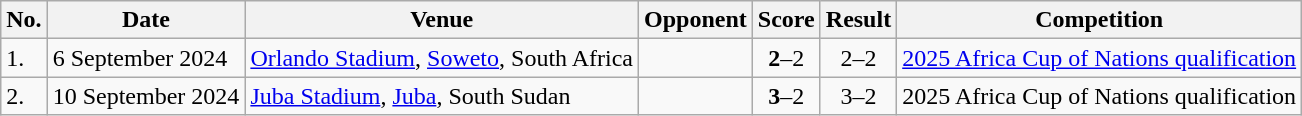<table class="wikitable">
<tr>
<th>No.</th>
<th>Date</th>
<th>Venue</th>
<th>Opponent</th>
<th>Score</th>
<th>Result</th>
<th>Competition</th>
</tr>
<tr>
<td>1.</td>
<td>6 September 2024</td>
<td><a href='#'>Orlando Stadium</a>, <a href='#'>Soweto</a>, South Africa</td>
<td></td>
<td align="center"><strong>2</strong>–2</td>
<td align="center">2–2</td>
<td><a href='#'>2025 Africa Cup of Nations qualification</a></td>
</tr>
<tr>
<td>2.</td>
<td>10 September 2024</td>
<td><a href='#'>Juba Stadium</a>, <a href='#'>Juba</a>, South Sudan</td>
<td></td>
<td align="center"><strong>3</strong>–2</td>
<td align="center">3–2</td>
<td>2025 Africa Cup of Nations qualification</td>
</tr>
</table>
